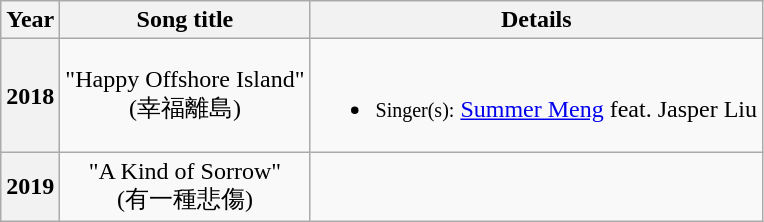<table class="wikitable plainrowheaders sortable">
<tr>
<th>Year</th>
<th>Song title</th>
<th>Details</th>
</tr>
<tr align=center>
<th scope="row">2018</th>
<td>"Happy Offshore Island"<br>(幸福離島)</td>
<td><br><ul><li><small>Singer(s):</small> <a href='#'>Summer Meng</a> feat. Jasper Liu</li></ul></td>
</tr>
<tr align=center>
<th scope="row">2019</th>
<td>"A Kind of Sorrow"<br>(有一種悲傷)</td>
<td></td>
</tr>
</table>
